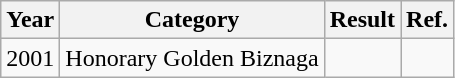<table class = "wikitable sortable">
<tr>
<th>Year</th>
<th>Category</th>
<th>Result</th>
<th>Ref.</th>
</tr>
<tr>
<td>2001</td>
<td>Honorary Golden Biznaga</td>
<td></td>
<td></td>
</tr>
</table>
